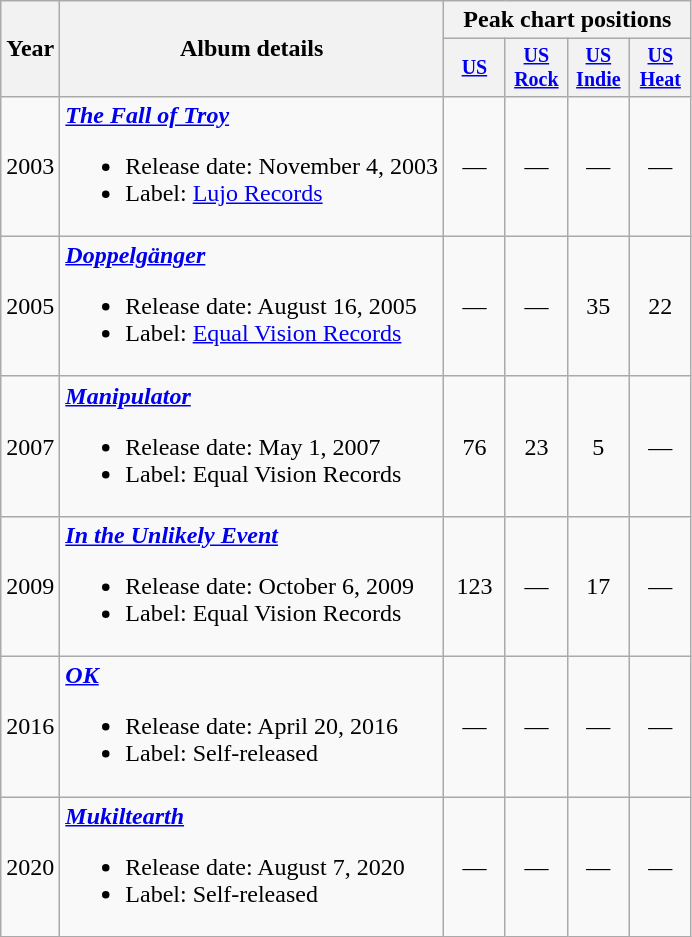<table class="wikitable" style="text-align:center;">
<tr>
<th rowspan="2">Year</th>
<th rowspan="2">Album details</th>
<th colspan="4">Peak chart positions</th>
</tr>
<tr style="font-size:smaller;">
<th style="width:35px;"><a href='#'>US</a><br></th>
<th style="width:35px;"><a href='#'>US Rock</a><br></th>
<th style="width:35px;"><a href='#'>US Indie</a><br></th>
<th style="width:35px;"><a href='#'>US Heat</a><br></th>
</tr>
<tr>
<td>2003</td>
<td style="text-align:left;"><strong><em><a href='#'>The Fall of Troy</a></em></strong><br><ul><li>Release date: November 4, 2003</li><li>Label: <a href='#'>Lujo Records</a></li></ul></td>
<td>—</td>
<td>—</td>
<td>—</td>
<td>—</td>
</tr>
<tr>
<td>2005</td>
<td style="text-align:left;"><strong><em><a href='#'>Doppelgänger</a></em></strong><br><ul><li>Release date: August 16, 2005</li><li>Label: <a href='#'>Equal Vision Records</a></li></ul></td>
<td>—</td>
<td>—</td>
<td>35</td>
<td>22</td>
</tr>
<tr>
<td>2007</td>
<td style="text-align:left;"><strong><em><a href='#'>Manipulator</a></em></strong><br><ul><li>Release date: May 1, 2007</li><li>Label: Equal Vision Records</li></ul></td>
<td>76</td>
<td>23</td>
<td>5</td>
<td>—</td>
</tr>
<tr>
<td>2009</td>
<td style="text-align:left;"><strong><em><a href='#'>In the Unlikely Event</a></em></strong><br><ul><li>Release date: October 6, 2009</li><li>Label: Equal Vision Records</li></ul></td>
<td>123</td>
<td>—</td>
<td>17</td>
<td>—</td>
</tr>
<tr>
<td>2016</td>
<td style="text-align:left;"><strong><em><a href='#'>OK</a></em></strong><br><ul><li>Release date: April 20, 2016</li><li>Label: Self-released</li></ul></td>
<td>—</td>
<td>—</td>
<td>—</td>
<td>—</td>
</tr>
<tr>
<td>2020</td>
<td style="text-align:left;"><strong><em><a href='#'>Mukiltearth</a></em></strong><br><ul><li>Release date: August 7, 2020</li><li>Label: Self-released</li></ul></td>
<td>—</td>
<td>—</td>
<td>—</td>
<td>—</td>
</tr>
</table>
